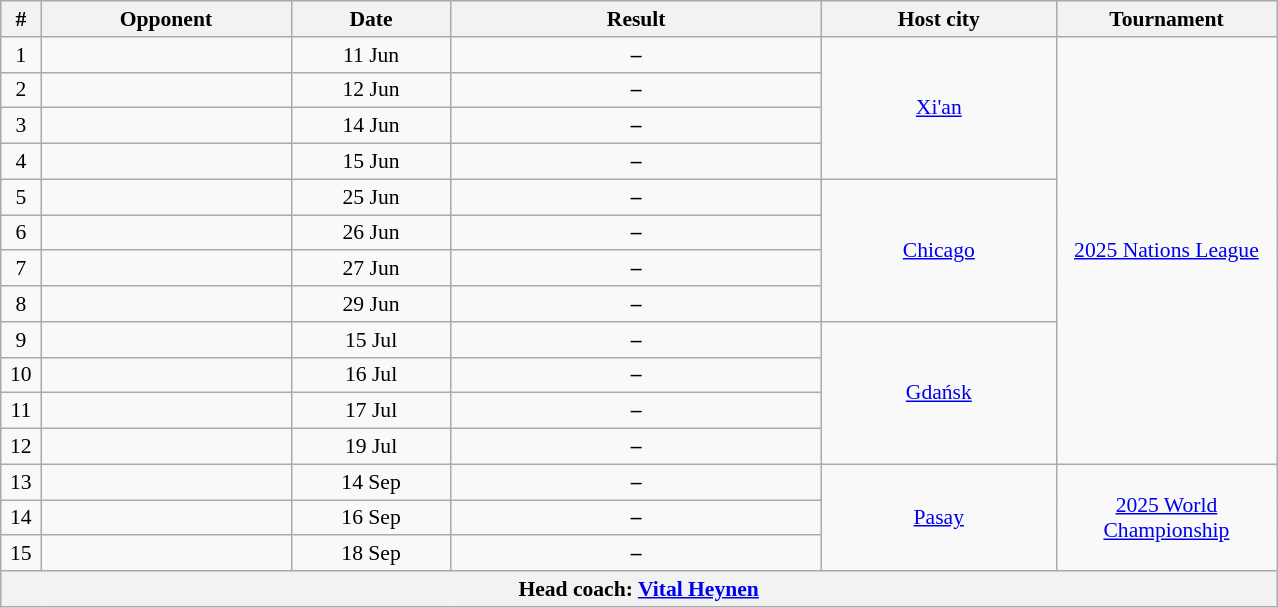<table class="wikitable" style="text-align: center;font-size:90%;">
<tr>
<th width=20>#</th>
<th width=160>Opponent</th>
<th width=100>Date</th>
<th width=240>Result</th>
<th width=150>Host city</th>
<th width=140>Tournament</th>
</tr>
<tr>
<td>1</td>
<td align=left></td>
<td>11 Jun</td>
<td bgcolor=><strong>–</strong></td>
<td rowspan=4> <a href='#'>Xi'an</a></td>
<td rowspan=12><a href='#'>2025 Nations League</a></td>
</tr>
<tr>
<td>2</td>
<td align=left></td>
<td>12 Jun</td>
<td bgcolor=><strong>–</strong></td>
</tr>
<tr>
<td>3</td>
<td align=left></td>
<td>14 Jun</td>
<td bgcolor=><strong>–</strong></td>
</tr>
<tr>
<td>4</td>
<td align=left></td>
<td>15 Jun</td>
<td bgcolor=><strong>–</strong></td>
</tr>
<tr>
<td>5</td>
<td align=left></td>
<td>25 Jun</td>
<td bgcolor=><strong>–</strong></td>
<td rowspan=4> <a href='#'>Chicago</a></td>
</tr>
<tr>
<td>6</td>
<td align=left></td>
<td>26 Jun</td>
<td bgcolor=><strong>–</strong></td>
</tr>
<tr>
<td>7</td>
<td align=left></td>
<td>27 Jun</td>
<td bgcolor=><strong>–</strong></td>
</tr>
<tr>
<td>8</td>
<td align=left></td>
<td>29 Jun</td>
<td bgcolor=><strong>–</strong></td>
</tr>
<tr>
<td>9</td>
<td align=left></td>
<td>15 Jul</td>
<td bgcolor=><strong>–</strong></td>
<td rowspan=4> <a href='#'>Gdańsk</a></td>
</tr>
<tr>
<td>10</td>
<td align=left></td>
<td>16 Jul</td>
<td bgcolor=><strong>–</strong></td>
</tr>
<tr>
<td>11</td>
<td align=left></td>
<td>17 Jul</td>
<td bgcolor=><strong>–</strong></td>
</tr>
<tr>
<td>12</td>
<td align=left></td>
<td>19 Jul</td>
<td bgcolor=><strong>–</strong></td>
</tr>
<tr>
<td>13</td>
<td align=left></td>
<td>14 Sep</td>
<td bgcolor=><strong>–</strong></td>
<td rowspan=3> <a href='#'>Pasay</a></td>
<td rowspan=3><a href='#'>2025 World Championship</a></td>
</tr>
<tr>
<td>14</td>
<td align=left></td>
<td>16 Sep</td>
<td bgcolor=><strong>–</strong></td>
</tr>
<tr>
<td>15</td>
<td align=left></td>
<td>18 Sep</td>
<td bgcolor=><strong>–</strong></td>
</tr>
<tr>
<th colspan=6>Head coach:  <a href='#'>Vital Heynen</a></th>
</tr>
</table>
